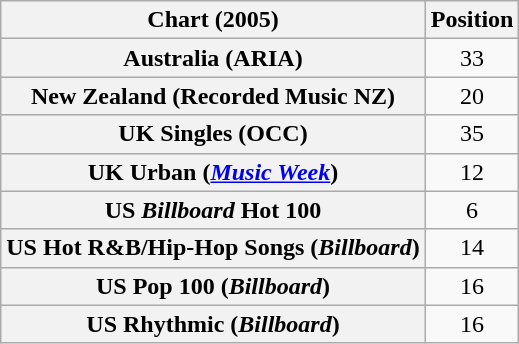<table class="wikitable plainrowheaders sortable" style="text-align:center">
<tr>
<th scope="col">Chart (2005)</th>
<th scope="col">Position</th>
</tr>
<tr>
<th scope="row">Australia (ARIA)</th>
<td>33</td>
</tr>
<tr>
<th scope="row">New Zealand (Recorded Music NZ)</th>
<td>20</td>
</tr>
<tr>
<th scope="row">UK Singles (OCC)</th>
<td>35</td>
</tr>
<tr>
<th scope="row">UK Urban (<em><a href='#'>Music Week</a></em>)</th>
<td>12</td>
</tr>
<tr>
<th scope="row">US <em>Billboard</em> Hot 100</th>
<td>6</td>
</tr>
<tr>
<th scope="row">US Hot R&B/Hip-Hop Songs (<em>Billboard</em>)</th>
<td>14</td>
</tr>
<tr>
<th scope="row">US Pop 100 (<em>Billboard</em>)</th>
<td>16</td>
</tr>
<tr>
<th scope="row">US Rhythmic (<em>Billboard</em>)</th>
<td>16</td>
</tr>
</table>
